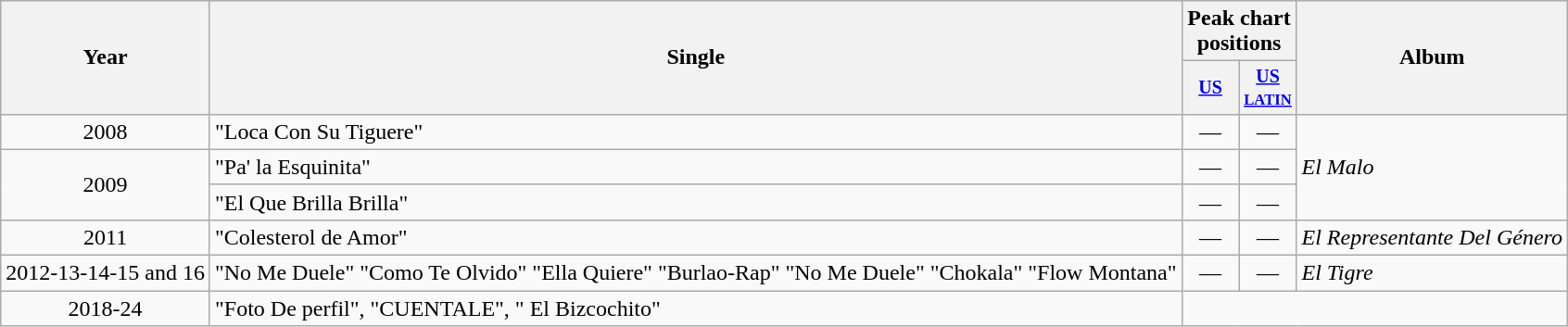<table class="wikitable" style="text-align:center;">
<tr>
<th rowspan="2">Year</th>
<th rowspan="2">Single</th>
<th colspan="2">Peak chart positions</th>
<th rowspan="2">Album</th>
</tr>
<tr style=font-size:smaller>
<th width=35><a href='#'>US</a></th>
<th width=35><a href='#'>US <br><small>LATIN</small></a></th>
</tr>
<tr>
<td style="text-align:center;" rowspan="1">2008</td>
<td align="left">"Loca Con Su Tiguere"</td>
<td style="text-align:center;">—</td>
<td style="text-align:center;">—</td>
<td style="text-align:left;" rowspan="3"><em>El Malo</em></td>
</tr>
<tr>
<td style="text-align:center;" rowspan="2">2009</td>
<td align="left">"Pa' la Esquinita"</td>
<td style="text-align:center;">—</td>
<td style="text-align:center;">—</td>
</tr>
<tr>
<td align="left">"El Que Brilla Brilla"</td>
<td style="text-align:center;">—</td>
<td style="text-align:center;">—</td>
</tr>
<tr>
<td style="text-align:center;" rowspan="1">2011</td>
<td align="left">"Colesterol de Amor"</td>
<td style="text-align:center;">—</td>
<td style="text-align:center;">—</td>
<td style="text-align:left;" rowspan="1"><em>El Representante Del Género</em></td>
</tr>
<tr>
<td style="text-align:center;" rowspan="1">2012-13-14-15 and 16</td>
<td align="left">"No Me Duele" "Como Te Olvido" "Ella Quiere" "Burlao-Rap" "No Me Duele" "Chokala" "Flow Montana"</td>
<td style="text-align:center;">—</td>
<td style="text-align:center;">—</td>
<td style="text-align:left;" rowspan="1"><em>El Tigre</em></td>
</tr>
<tr>
<td style="text-align:center;" rowspan="2">2018-24</td>
<td align="left">"Foto De perfil", "CUENTALE", " El Bizcochito"</td>
</tr>
</table>
